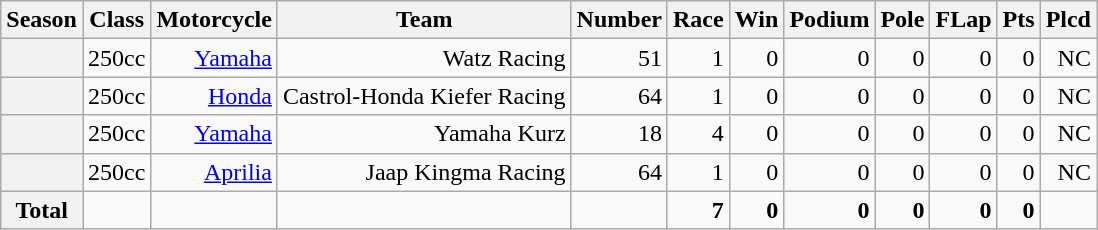<table class="wikitable">
<tr>
<th>Season</th>
<th>Class</th>
<th>Motorcycle</th>
<th>Team</th>
<th>Number</th>
<th>Race</th>
<th>Win</th>
<th>Podium</th>
<th>Pole</th>
<th>FLap</th>
<th>Pts</th>
<th>Plcd</th>
</tr>
<tr align="right">
<th></th>
<td>250cc</td>
<td><a href='#'>Yamaha</a></td>
<td>Watz Racing</td>
<td>51</td>
<td>1</td>
<td>0</td>
<td>0</td>
<td>0</td>
<td>0</td>
<td>0</td>
<td>NC</td>
</tr>
<tr align="right">
<th></th>
<td>250cc</td>
<td><a href='#'>Honda</a></td>
<td>Castrol-Honda Kiefer Racing</td>
<td>64</td>
<td>1</td>
<td>0</td>
<td>0</td>
<td>0</td>
<td>0</td>
<td>0</td>
<td>NC</td>
</tr>
<tr align="right">
<th></th>
<td>250cc</td>
<td><a href='#'>Yamaha</a></td>
<td>Yamaha Kurz</td>
<td>18</td>
<td>4</td>
<td>0</td>
<td>0</td>
<td>0</td>
<td>0</td>
<td>0</td>
<td>NC</td>
</tr>
<tr align="right">
<th></th>
<td>250cc</td>
<td><a href='#'>Aprilia</a></td>
<td>Jaap Kingma Racing</td>
<td>64</td>
<td>1</td>
<td>0</td>
<td>0</td>
<td>0</td>
<td>0</td>
<td>0</td>
<td>NC</td>
</tr>
<tr align="right">
<th>Total</th>
<td></td>
<td></td>
<td></td>
<td></td>
<td><strong>7</strong></td>
<td><strong>0</strong></td>
<td><strong>0</strong></td>
<td><strong>0</strong></td>
<td><strong>0</strong></td>
<td><strong>0</strong></td>
<td></td>
</tr>
</table>
